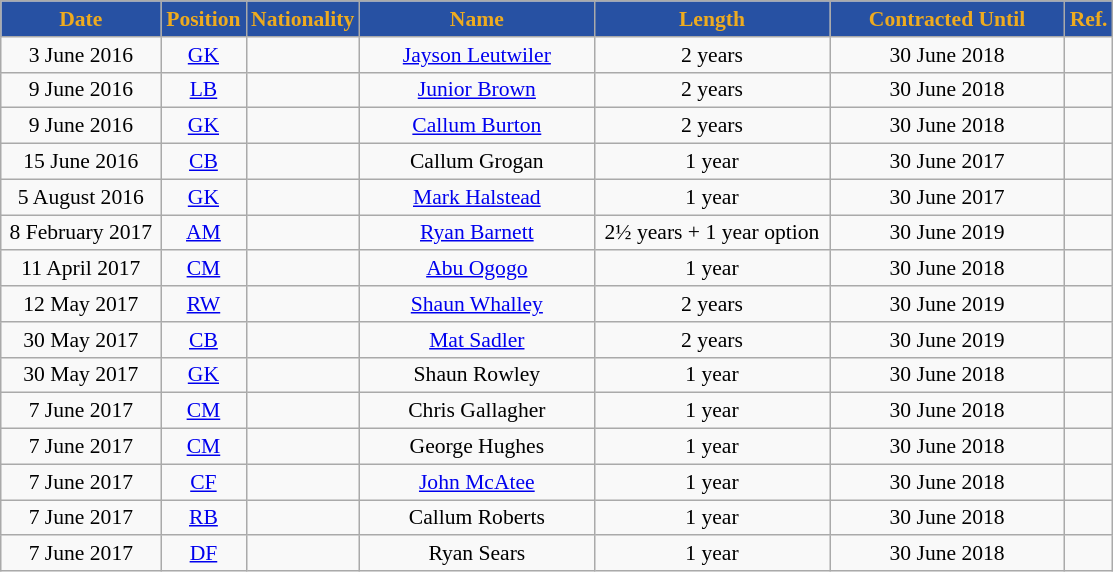<table class="wikitable"  style="text-align:center; font-size:90%; ">
<tr>
<th style="background:#2751A3; color:#EEAB1F; width:100px;">Date</th>
<th style="background:#2751A3; color:#EEAB1F; width:50px;">Position</th>
<th style="background:#2751A3; color:#EEAB1F; width:50px;">Nationality</th>
<th style="background:#2751A3; color:#EEAB1F; width:150px;">Name</th>
<th style="background:#2751A3; color:#EEAB1F; width:150px;">Length</th>
<th style="background:#2751A3; color:#EEAB1F; width:150px;">Contracted Until</th>
<th style="background:#2751A3; color:#EEAB1F; width:25px;">Ref.</th>
</tr>
<tr>
<td>3 June 2016</td>
<td><a href='#'>GK</a></td>
<td></td>
<td><a href='#'>Jayson Leutwiler</a></td>
<td>2 years</td>
<td>30 June 2018</td>
<td></td>
</tr>
<tr>
<td>9 June 2016</td>
<td><a href='#'>LB</a></td>
<td></td>
<td><a href='#'>Junior Brown</a></td>
<td>2 years</td>
<td>30 June 2018</td>
<td></td>
</tr>
<tr>
<td>9 June 2016</td>
<td><a href='#'>GK</a></td>
<td></td>
<td><a href='#'>Callum Burton</a></td>
<td>2 years</td>
<td>30 June 2018</td>
<td></td>
</tr>
<tr>
<td>15 June 2016</td>
<td><a href='#'>CB</a></td>
<td></td>
<td>Callum Grogan</td>
<td>1 year</td>
<td>30 June 2017</td>
<td></td>
</tr>
<tr>
<td>5 August 2016</td>
<td><a href='#'>GK</a></td>
<td></td>
<td><a href='#'>Mark Halstead</a></td>
<td>1 year</td>
<td>30 June 2017</td>
<td></td>
</tr>
<tr>
<td>8 February 2017</td>
<td><a href='#'>AM</a></td>
<td></td>
<td><a href='#'>Ryan Barnett</a></td>
<td>2½ years + 1 year option</td>
<td>30 June 2019</td>
<td></td>
</tr>
<tr>
<td>11 April 2017</td>
<td><a href='#'>CM</a></td>
<td></td>
<td><a href='#'>Abu Ogogo</a></td>
<td>1 year</td>
<td>30 June 2018</td>
<td></td>
</tr>
<tr>
<td>12 May 2017</td>
<td><a href='#'>RW</a></td>
<td></td>
<td><a href='#'>Shaun Whalley</a></td>
<td>2 years</td>
<td>30 June 2019</td>
<td></td>
</tr>
<tr>
<td>30 May 2017</td>
<td><a href='#'>CB</a></td>
<td></td>
<td><a href='#'>Mat Sadler</a></td>
<td>2 years</td>
<td>30 June 2019</td>
<td></td>
</tr>
<tr>
<td>30 May 2017</td>
<td><a href='#'>GK</a></td>
<td></td>
<td>Shaun Rowley</td>
<td>1 year</td>
<td>30 June 2018</td>
<td></td>
</tr>
<tr>
<td>7 June 2017</td>
<td><a href='#'>CM</a></td>
<td></td>
<td>Chris Gallagher</td>
<td>1 year</td>
<td>30 June 2018</td>
<td></td>
</tr>
<tr>
<td>7 June 2017</td>
<td><a href='#'>CM</a></td>
<td></td>
<td>George Hughes</td>
<td>1 year</td>
<td>30 June 2018</td>
<td></td>
</tr>
<tr>
<td>7 June 2017</td>
<td><a href='#'>CF</a></td>
<td></td>
<td><a href='#'>John McAtee</a></td>
<td>1 year</td>
<td>30 June 2018</td>
<td></td>
</tr>
<tr>
<td>7 June 2017</td>
<td><a href='#'>RB</a></td>
<td></td>
<td>Callum Roberts</td>
<td>1 year</td>
<td>30 June 2018</td>
<td></td>
</tr>
<tr>
<td>7 June 2017</td>
<td><a href='#'>DF</a></td>
<td></td>
<td>Ryan Sears</td>
<td>1 year</td>
<td>30 June 2018</td>
<td></td>
</tr>
</table>
